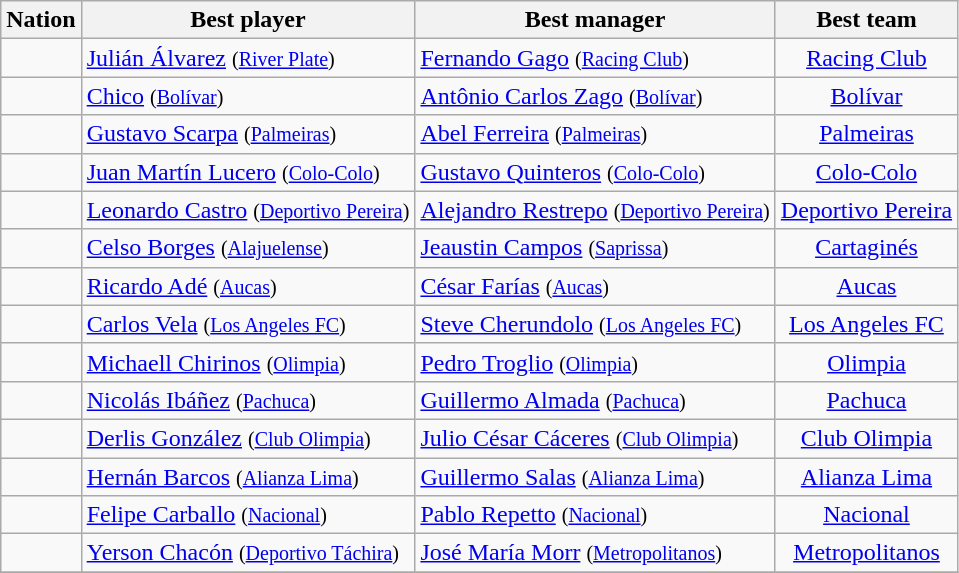<table class="wikitable">
<tr>
<th>Nation</th>
<th>Best player</th>
<th>Best manager</th>
<th>Best team</th>
</tr>
<tr>
<td></td>
<td> <a href='#'>Julián Álvarez</a> <small>(<a href='#'>River Plate</a>)</small></td>
<td> <a href='#'>Fernando Gago</a> <small>(<a href='#'>Racing Club</a>)</small></td>
<td align="center"><a href='#'>Racing Club</a></td>
</tr>
<tr>
<td></td>
<td> <a href='#'>Chico</a> <small>(<a href='#'>Bolívar</a>)</small></td>
<td> <a href='#'>Antônio Carlos Zago</a> <small>(<a href='#'>Bolívar</a>)</small></td>
<td align="center"><a href='#'>Bolívar</a></td>
</tr>
<tr>
<td></td>
<td> <a href='#'>Gustavo Scarpa</a> <small>(<a href='#'>Palmeiras</a>)</small></td>
<td> <a href='#'>Abel Ferreira</a> <small>(<a href='#'>Palmeiras</a>)</small></td>
<td align="center"><a href='#'>Palmeiras</a></td>
</tr>
<tr>
<td></td>
<td> <a href='#'>Juan Martín Lucero</a> <small>(<a href='#'>Colo-Colo</a>)</small></td>
<td> <a href='#'>Gustavo Quinteros</a> <small>(<a href='#'>Colo-Colo</a>)</small></td>
<td align="center"><a href='#'>Colo-Colo</a></td>
</tr>
<tr>
<td></td>
<td> <a href='#'>Leonardo Castro</a> <small>(<a href='#'>Deportivo Pereira</a>)</small></td>
<td> <a href='#'>Alejandro Restrepo</a> <small>(<a href='#'>Deportivo Pereira</a>)</small></td>
<td align="center"><a href='#'>Deportivo Pereira</a></td>
</tr>
<tr>
<td></td>
<td> <a href='#'>Celso Borges</a> <small>(<a href='#'>Alajuelense</a>)</small></td>
<td> <a href='#'>Jeaustin Campos</a> <small>(<a href='#'>Saprissa</a>)</small></td>
<td align="center"><a href='#'>Cartaginés</a></td>
</tr>
<tr>
<td></td>
<td> <a href='#'>Ricardo Adé</a> <small>(<a href='#'>Aucas</a>)</small></td>
<td> <a href='#'>César Farías</a> <small>(<a href='#'>Aucas</a>)</small></td>
<td align="center"><a href='#'>Aucas</a></td>
</tr>
<tr>
<td></td>
<td> <a href='#'>Carlos Vela</a> <small>(<a href='#'>Los Angeles FC</a>)</small></td>
<td> <a href='#'>Steve Cherundolo</a> <small>(<a href='#'>Los Angeles FC</a>)</small></td>
<td align="center"><a href='#'>Los Angeles FC</a></td>
</tr>
<tr>
<td></td>
<td> <a href='#'>Michaell Chirinos</a> <small>(<a href='#'>Olimpia</a>)</small></td>
<td> <a href='#'>Pedro Troglio</a> <small>(<a href='#'>Olimpia</a>)</small></td>
<td align="center"><a href='#'>Olimpia</a></td>
</tr>
<tr>
<td></td>
<td> <a href='#'>Nicolás Ibáñez</a> <small>(<a href='#'>Pachuca</a>)</small></td>
<td> <a href='#'>Guillermo Almada</a> <small>(<a href='#'>Pachuca</a>)</small></td>
<td align="center"><a href='#'>Pachuca</a></td>
</tr>
<tr>
<td></td>
<td> <a href='#'>Derlis González</a> <small>(<a href='#'>Club Olimpia</a>)</small></td>
<td> <a href='#'>Julio César Cáceres</a> <small>(<a href='#'>Club Olimpia</a>)</small></td>
<td align="center"><a href='#'>Club Olimpia</a></td>
</tr>
<tr>
<td></td>
<td> <a href='#'>Hernán Barcos</a> <small>(<a href='#'>Alianza Lima</a>)</small></td>
<td> <a href='#'>Guillermo Salas</a> <small>(<a href='#'>Alianza Lima</a>)</small></td>
<td align="center"><a href='#'>Alianza Lima</a></td>
</tr>
<tr>
<td></td>
<td> <a href='#'>Felipe Carballo</a> <small>(<a href='#'>Nacional</a>)</small></td>
<td> <a href='#'>Pablo Repetto</a> <small>(<a href='#'>Nacional</a>)</small></td>
<td align="center"><a href='#'>Nacional</a></td>
</tr>
<tr>
<td></td>
<td> <a href='#'>Yerson Chacón</a> <small>(<a href='#'>Deportivo Táchira</a>)</small></td>
<td> <a href='#'>José María Morr</a> <small>(<a href='#'>Metropolitanos</a>)</small></td>
<td align="center"><a href='#'>Metropolitanos</a></td>
</tr>
<tr>
</tr>
</table>
